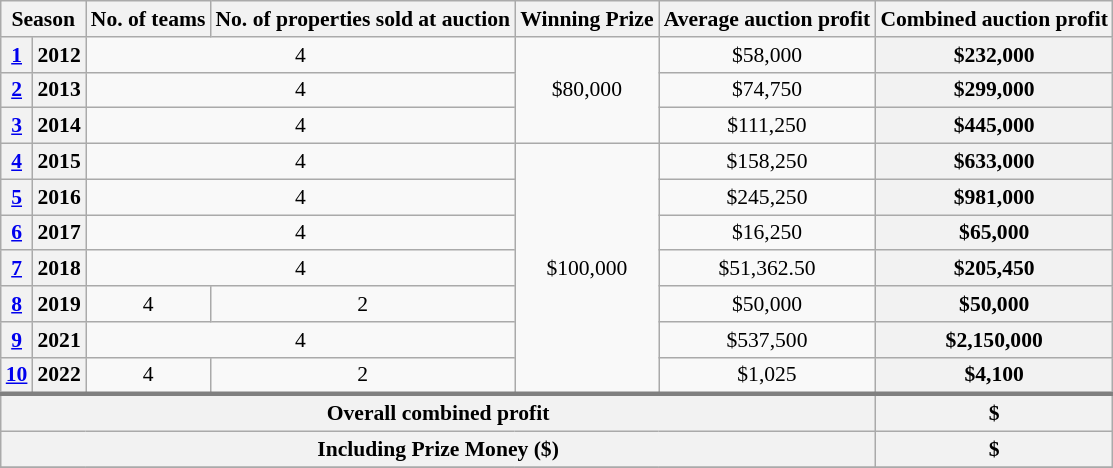<table class="wikitable plainrowheaders" style="text-align: center; font-size:90%;">
<tr>
<th colspan="2">Season</th>
<th>No. of teams</th>
<th>No. of properties sold at auction</th>
<th>Winning Prize</th>
<th>Average auction profit</th>
<th>Combined auction profit</th>
</tr>
<tr>
<th><a href='#'>1</a></th>
<th>2012</th>
<td colspan="2">4</td>
<td rowspan="3">$80,000</td>
<td>$58,000</td>
<th>$232,000</th>
</tr>
<tr>
<th><a href='#'>2</a></th>
<th>2013</th>
<td colspan="2">4</td>
<td>$74,750</td>
<th>$299,000</th>
</tr>
<tr>
<th><a href='#'>3</a></th>
<th>2014</th>
<td colspan="2">4</td>
<td>$111,250</td>
<th>$445,000</th>
</tr>
<tr>
<th><a href='#'>4</a></th>
<th>2015</th>
<td colspan="2">4</td>
<td rowspan="7">$100,000</td>
<td>$158,250</td>
<th>$633,000</th>
</tr>
<tr>
<th><a href='#'>5</a></th>
<th>2016</th>
<td colspan="2">4</td>
<td>$245,250</td>
<th>$981,000</th>
</tr>
<tr>
<th><a href='#'>6</a></th>
<th>2017</th>
<td colspan="2">4</td>
<td>$16,250</td>
<th>$65,000</th>
</tr>
<tr>
<th><a href='#'>7</a></th>
<th>2018</th>
<td colspan="2">4</td>
<td>$51,362.50</td>
<th>$205,450</th>
</tr>
<tr>
<th><a href='#'>8</a></th>
<th>2019</th>
<td>4</td>
<td>2</td>
<td>$50,000</td>
<th>$50,000</th>
</tr>
<tr>
<th><a href='#'>9</a></th>
<th>2021</th>
<td colspan=2>4</td>
<td>$537,500</td>
<th>$2,150,000</th>
</tr>
<tr>
<th><a href='#'>10</a></th>
<th>2022</th>
<td>4</td>
<td>2</td>
<td>$1,025</td>
<th>$4,100</th>
</tr>
<tr style="border-top:3px solid gray; font-weight:bold;">
<th colspan="6">Overall combined profit</th>
<th>$</th>
</tr>
<tr>
<th colspan="6">Including Prize Money ($)</th>
<th>$</th>
</tr>
<tr>
</tr>
</table>
